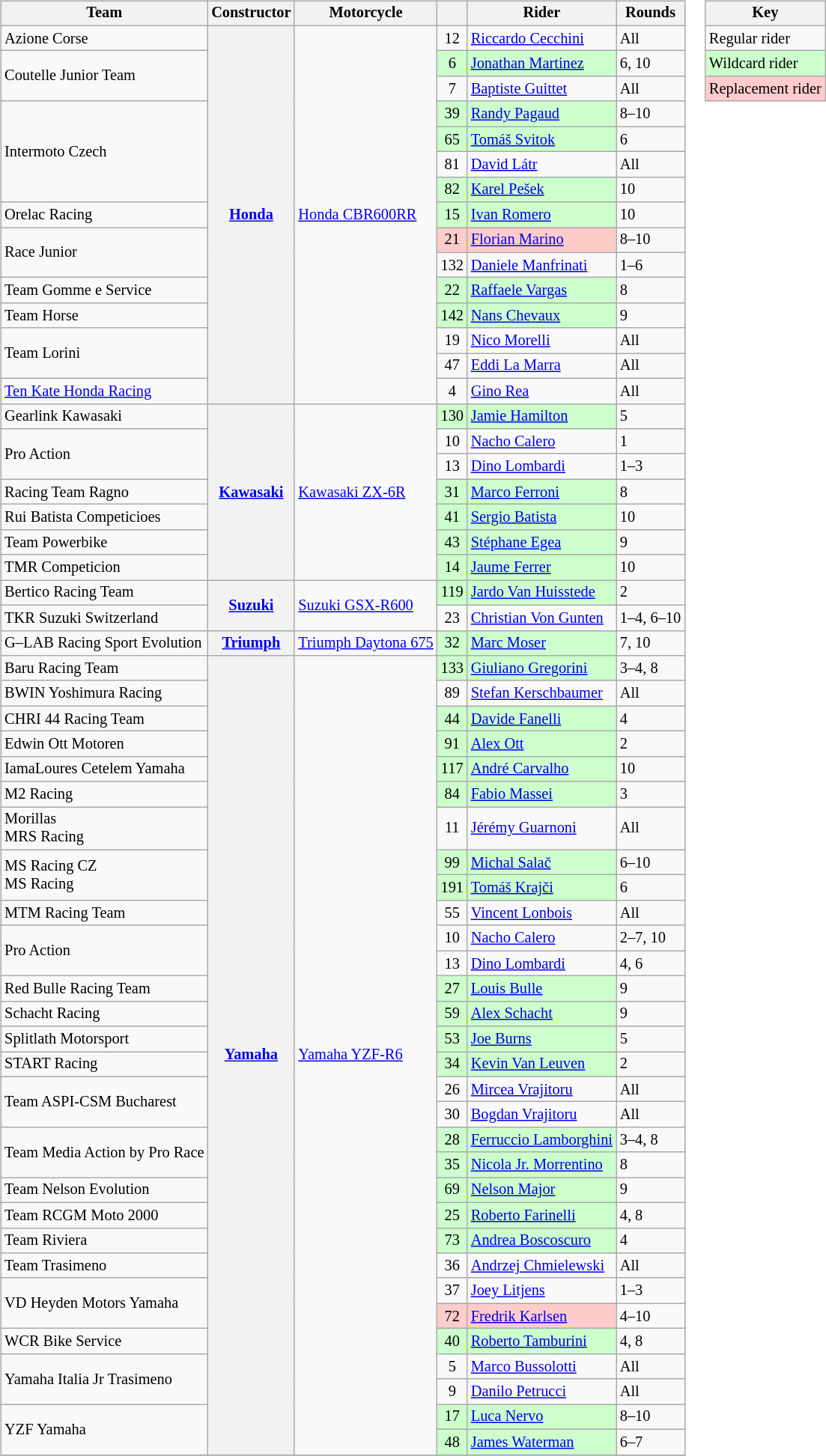<table>
<tr>
<td><br><table class="wikitable" style="font-size: 85%">
<tr>
<th>Team</th>
<th>Constructor</th>
<th>Motorcycle</th>
<th></th>
<th>Rider</th>
<th>Rounds</th>
</tr>
<tr>
<td>Azione Corse</td>
<th rowspan="15"><a href='#'>Honda</a></th>
<td rowspan="15"><a href='#'>Honda CBR600RR</a></td>
<td align="center">12</td>
<td> <a href='#'>Riccardo Cecchini</a></td>
<td>All</td>
</tr>
<tr>
<td rowspan="2">Coutelle Junior Team</td>
<td style="background:#ccffcc;" align="center">6</td>
<td style="background:#ccffcc;"nowrap> <a href='#'>Jonathan Martinez</a></td>
<td>6, 10</td>
</tr>
<tr>
<td align="center">7</td>
<td> <a href='#'>Baptiste Guittet</a></td>
<td>All</td>
</tr>
<tr>
<td rowspan="4">Intermoto Czech</td>
<td style="background:#ccffcc;" align="center">39</td>
<td style="background:#ccffcc;"nowrap> <a href='#'>Randy Pagaud</a></td>
<td>8–10</td>
</tr>
<tr>
<td style="background:#ccffcc;" align="center">65</td>
<td style="background:#ccffcc;"nowrap> <a href='#'>Tomáš Svitok</a></td>
<td>6</td>
</tr>
<tr>
<td align="center">81</td>
<td> <a href='#'>David Látr</a></td>
<td>All</td>
</tr>
<tr>
<td style="background:#ccffcc;" align="center">82</td>
<td style="background:#ccffcc;"nowrap> <a href='#'>Karel Pešek</a></td>
<td>10</td>
</tr>
<tr>
<td>Orelac Racing</td>
<td style="background:#ccffcc;" align="center">15</td>
<td style="background:#ccffcc;"nowrap> <a href='#'>Ivan Romero</a></td>
<td>10</td>
</tr>
<tr>
<td rowspan="2">Race Junior</td>
<td style="background:#ffcccc;" align="center">21</td>
<td style="background:#ffcccc;"nowrap> <a href='#'>Florian Marino</a></td>
<td>8–10</td>
</tr>
<tr>
<td align="center">132</td>
<td> <a href='#'>Daniele Manfrinati</a></td>
<td>1–6</td>
</tr>
<tr>
<td>Team Gomme e Service</td>
<td style="background:#ccffcc;" align="center">22</td>
<td style="background:#ccffcc;"nowrap> <a href='#'>Raffaele Vargas</a></td>
<td>8</td>
</tr>
<tr>
<td>Team Horse</td>
<td style="background:#ccffcc;" align="center">142</td>
<td style="background:#ccffcc;"nowrap> <a href='#'>Nans Chevaux</a></td>
<td>9</td>
</tr>
<tr>
<td rowspan="2">Team Lorini</td>
<td align="center">19</td>
<td> <a href='#'>Nico Morelli</a></td>
<td>All</td>
</tr>
<tr>
<td align="center">47</td>
<td> <a href='#'>Eddi La Marra</a></td>
<td>All</td>
</tr>
<tr>
<td><a href='#'>Ten Kate Honda Racing</a></td>
<td align="center">4</td>
<td> <a href='#'>Gino Rea</a></td>
<td>All</td>
</tr>
<tr>
<td>Gearlink Kawasaki</td>
<th rowspan="7"><a href='#'>Kawasaki</a></th>
<td rowspan="7"><a href='#'>Kawasaki ZX-6R</a></td>
<td style="background:#ccffcc;" align="center">130</td>
<td style="background:#ccffcc;"nowrap> <a href='#'>Jamie Hamilton</a></td>
<td>5</td>
</tr>
<tr>
<td rowspan="2">Pro Action</td>
<td align="center">10</td>
<td> <a href='#'>Nacho Calero</a></td>
<td>1</td>
</tr>
<tr>
<td align="center">13</td>
<td> <a href='#'>Dino Lombardi</a></td>
<td>1–3</td>
</tr>
<tr>
<td>Racing Team Ragno</td>
<td style="background:#ccffcc;" align="center">31</td>
<td style="background:#ccffcc;"nowrap> <a href='#'>Marco Ferroni</a></td>
<td>8</td>
</tr>
<tr>
<td>Rui Batista Competicioes</td>
<td style="background:#ccffcc;" align="center">41</td>
<td style="background:#ccffcc;"nowrap> <a href='#'>Sergio Batista</a></td>
<td>10</td>
</tr>
<tr>
<td>Team Powerbike</td>
<td style="background:#ccffcc;" align="center">43</td>
<td style="background:#ccffcc;"nowrap> <a href='#'>Stéphane Egea</a></td>
<td>9</td>
</tr>
<tr>
<td>TMR Competicion</td>
<td style="background:#ccffcc;" align="center">14</td>
<td style="background:#ccffcc;"nowrap> <a href='#'>Jaume Ferrer</a></td>
<td>10</td>
</tr>
<tr>
<td>Bertico Racing Team</td>
<th rowspan="2"><a href='#'>Suzuki</a></th>
<td rowspan="2"><a href='#'>Suzuki GSX-R600</a></td>
<td style="background:#ccffcc;" align="center">119</td>
<td style="background:#ccffcc;"nowrap> <a href='#'>Jardo Van Huisstede</a></td>
<td>2</td>
</tr>
<tr>
<td>TKR Suzuki Switzerland</td>
<td align="center">23</td>
<td> <a href='#'>Christian Von Gunten</a></td>
<td>1–4, 6–10</td>
</tr>
<tr>
<td>G–LAB Racing Sport Evolution</td>
<th><a href='#'>Triumph</a></th>
<td><a href='#'>Triumph Daytona 675</a></td>
<td style="background:#ccffcc;" align="center">32</td>
<td style="background:#ccffcc;"nowrap> <a href='#'>Marc Moser</a></td>
<td>7, 10</td>
</tr>
<tr>
<td>Baru Racing Team</td>
<th rowspan="31"><a href='#'>Yamaha</a></th>
<td rowspan="31"><a href='#'>Yamaha YZF-R6</a></td>
<td style="background:#ccffcc;" align="center">133</td>
<td style="background:#ccffcc;"nowrap> <a href='#'>Giuliano Gregorini</a></td>
<td>3–4, 8</td>
</tr>
<tr>
<td>BWIN Yoshimura Racing</td>
<td align="center">89</td>
<td> <a href='#'>Stefan Kerschbaumer</a></td>
<td>All</td>
</tr>
<tr>
<td>CHRI 44 Racing Team</td>
<td style="background:#ccffcc;" align="center">44</td>
<td style="background:#ccffcc;"nowrap> <a href='#'>Davide Fanelli</a></td>
<td>4</td>
</tr>
<tr>
<td>Edwin Ott Motoren</td>
<td style="background:#ccffcc;" align="center">91</td>
<td style="background:#ccffcc;"nowrap> <a href='#'>Alex Ott</a></td>
<td>2</td>
</tr>
<tr>
<td>IamaLoures Cetelem Yamaha</td>
<td style="background:#ccffcc;" align="center">117</td>
<td style="background:#ccffcc;"nowrap> <a href='#'>André Carvalho</a></td>
<td>10</td>
</tr>
<tr>
<td>M2 Racing</td>
<td style="background:#ccffcc;" align="center">84</td>
<td style="background:#ccffcc;"nowrap> <a href='#'>Fabio Massei</a></td>
<td>3</td>
</tr>
<tr>
<td>Morillas<br>MRS Racing</td>
<td align="center">11</td>
<td> <a href='#'>Jérémy Guarnoni</a></td>
<td>All</td>
</tr>
<tr>
<td rowspan="2">MS Racing CZ<br>MS Racing</td>
<td style="background:#ccffcc;" align="center">99</td>
<td style="background:#ccffcc;"nowrap> <a href='#'>Michal Salač</a></td>
<td>6–10</td>
</tr>
<tr>
<td style="background:#ccffcc;" align="center">191</td>
<td style="background:#ccffcc;"nowrap> <a href='#'>Tomáš Krajči</a></td>
<td>6</td>
</tr>
<tr>
<td>MTM Racing Team</td>
<td align="center">55</td>
<td> <a href='#'>Vincent Lonbois</a></td>
<td>All</td>
</tr>
<tr>
<td rowspan="2">Pro Action</td>
<td align="center">10</td>
<td> <a href='#'>Nacho Calero</a></td>
<td>2–7, 10</td>
</tr>
<tr>
<td align="center">13</td>
<td> <a href='#'>Dino Lombardi</a></td>
<td>4, 6</td>
</tr>
<tr>
<td>Red Bulle Racing Team</td>
<td style="background:#ccffcc;" align="center">27</td>
<td style="background:#ccffcc;"nowrap> <a href='#'>Louis Bulle</a></td>
<td>9</td>
</tr>
<tr>
<td>Schacht Racing</td>
<td style="background:#ccffcc;" align="center">59</td>
<td style="background:#ccffcc;"nowrap> <a href='#'>Alex Schacht</a></td>
<td>9</td>
</tr>
<tr>
<td>Splitlath Motorsport</td>
<td style="background:#ccffcc;" align="center">53</td>
<td style="background:#ccffcc;"nowrap> <a href='#'>Joe Burns</a></td>
<td>5</td>
</tr>
<tr>
<td>START Racing</td>
<td style="background:#ccffcc;" align="center">34</td>
<td style="background:#ccffcc;"nowrap> <a href='#'>Kevin Van Leuven</a></td>
<td>2</td>
</tr>
<tr>
<td rowspan="2">Team ASPI-CSM Bucharest</td>
<td align="center">26</td>
<td> <a href='#'>Mircea Vrajitoru</a></td>
<td>All</td>
</tr>
<tr>
<td align="center">30</td>
<td> <a href='#'>Bogdan Vrajitoru</a></td>
<td>All</td>
</tr>
<tr>
<td rowspan="2">Team Media Action by Pro Race</td>
<td style="background:#ccffcc;" align="center">28</td>
<td style="background:#ccffcc;"nowrap> <a href='#'>Ferruccio Lamborghini</a></td>
<td>3–4, 8</td>
</tr>
<tr>
<td style="background:#ccffcc;" align="center">35</td>
<td style="background:#ccffcc;"nowrap> <a href='#'>Nicola Jr. Morrentino</a></td>
<td>8</td>
</tr>
<tr>
<td>Team Nelson Evolution</td>
<td style="background:#ccffcc;" align="center">69</td>
<td style="background:#ccffcc;"nowrap> <a href='#'>Nelson Major</a></td>
<td>9</td>
</tr>
<tr>
<td>Team RCGM Moto 2000</td>
<td style="background:#ccffcc;" align="center">25</td>
<td style="background:#ccffcc;"nowrap> <a href='#'>Roberto Farinelli</a></td>
<td>4, 8</td>
</tr>
<tr>
<td>Team Riviera</td>
<td style="background:#ccffcc;" align="center">73</td>
<td style="background:#ccffcc;"nowrap> <a href='#'>Andrea Boscoscuro</a></td>
<td>4</td>
</tr>
<tr>
<td>Team Trasimeno</td>
<td align="center">36</td>
<td> <a href='#'>Andrzej Chmielewski</a></td>
<td>All</td>
</tr>
<tr>
<td rowspan="2">VD Heyden Motors Yamaha</td>
<td align="center">37</td>
<td> <a href='#'>Joey Litjens</a></td>
<td>1–3</td>
</tr>
<tr>
<td style="background:#ffcccc;" align="center">72</td>
<td style="background:#ffcccc;"nowrap> <a href='#'>Fredrik Karlsen</a></td>
<td>4–10</td>
</tr>
<tr>
<td>WCR Bike Service</td>
<td style="background:#ccffcc;" align="center">40</td>
<td style="background:#ccffcc;"nowrap> <a href='#'>Roberto Tamburini</a></td>
<td>4, 8</td>
</tr>
<tr>
<td rowspan="2">Yamaha Italia Jr Trasimeno</td>
<td align="center">5</td>
<td> <a href='#'>Marco Bussolotti</a></td>
<td>All</td>
</tr>
<tr>
<td align="center">9</td>
<td> <a href='#'>Danilo Petrucci</a></td>
<td>All</td>
</tr>
<tr>
<td rowspan="2">YZF Yamaha</td>
<td style="background:#ccffcc;" align="center">17</td>
<td style="background:#ccffcc;"nowrap> <a href='#'>Luca Nervo</a></td>
<td>8–10</td>
</tr>
<tr>
<td style="background:#ccffcc;" align="center">48</td>
<td style="background:#ccffcc;"nowrap> <a href='#'>James Waterman</a></td>
<td>6–7</td>
</tr>
<tr>
</tr>
</table>
</td>
<td valign=top><br><table class="wikitable" style="font-size: 85%;">
<tr>
<th colspan=2>Key</th>
</tr>
<tr>
<td>Regular rider</td>
</tr>
<tr style="background:#ccffcc;">
<td>Wildcard rider</td>
</tr>
<tr style="background:#ffcccc;">
<td>Replacement rider</td>
</tr>
</table>
</td>
</tr>
</table>
